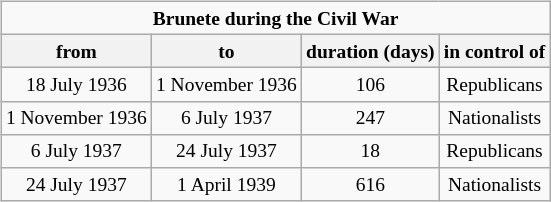<table class=wikitable style="text-align:center; font-size:13px; float:left; margin:5px">
<tr style="font-size: small;">
<td colspan="12" style="text-align:center;"><strong>Brunete during the Civil War</strong></td>
</tr>
<tr>
<th>from</th>
<th>to</th>
<th>duration (days)</th>
<th>in control of</th>
</tr>
<tr>
<td>18 July 1936</td>
<td>1 November 1936</td>
<td>106</td>
<td>Republicans</td>
</tr>
<tr>
<td>1 November 1936</td>
<td>6 July 1937</td>
<td>247</td>
<td>Nationalists</td>
</tr>
<tr>
<td>6 July 1937</td>
<td>24 July 1937</td>
<td>18</td>
<td>Republicans</td>
</tr>
<tr>
<td>24 July 1937</td>
<td>1 April 1939</td>
<td>616</td>
<td>Nationalists</td>
</tr>
</table>
